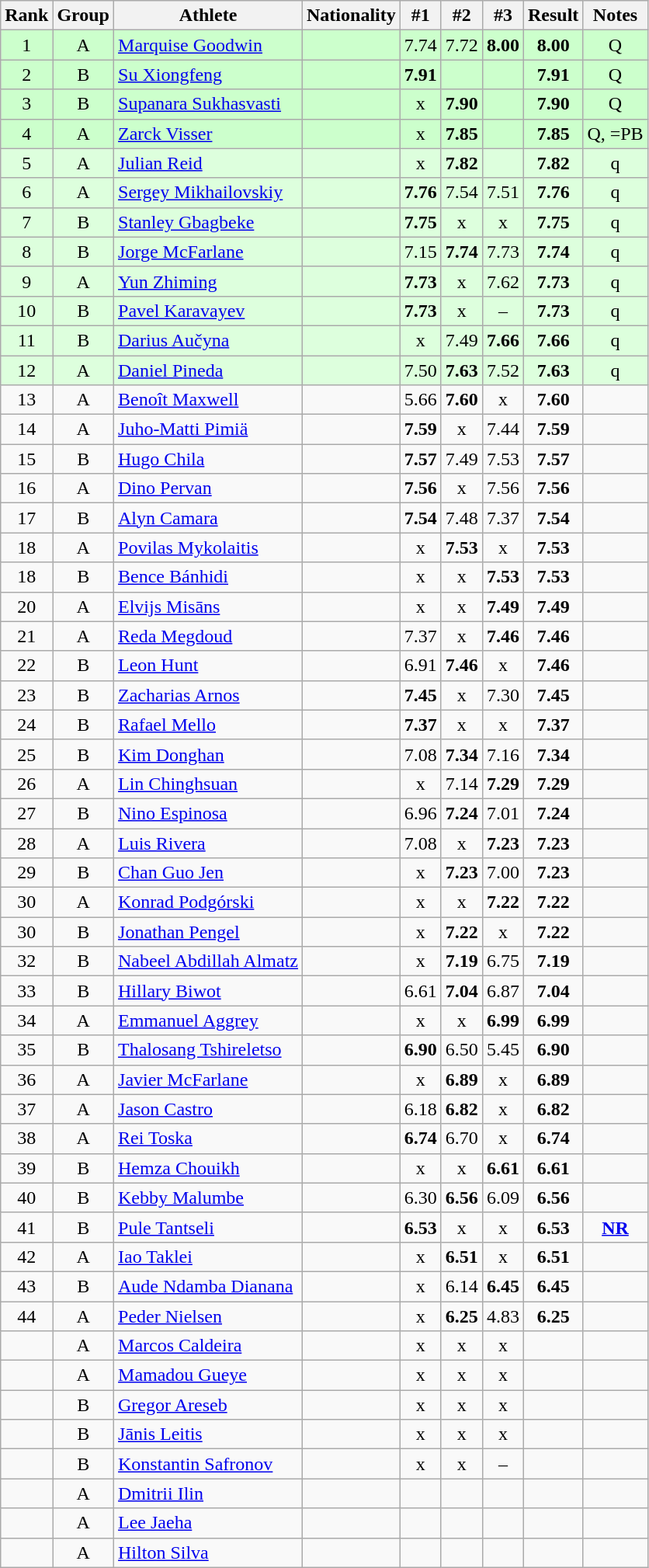<table class="wikitable sortable" style="text-align:center">
<tr>
<th>Rank</th>
<th>Group</th>
<th>Athlete</th>
<th>Nationality</th>
<th>#1</th>
<th>#2</th>
<th>#3</th>
<th>Result</th>
<th>Notes</th>
</tr>
<tr bgcolor=ccffcc>
<td>1</td>
<td>A</td>
<td align="left"><a href='#'>Marquise Goodwin</a></td>
<td align=left></td>
<td>7.74</td>
<td>7.72</td>
<td><strong>8.00</strong></td>
<td><strong>8.00</strong></td>
<td>Q</td>
</tr>
<tr bgcolor=ccffcc>
<td>2</td>
<td>B</td>
<td align="left"><a href='#'>Su Xiongfeng</a></td>
<td align=left></td>
<td><strong>7.91</strong></td>
<td></td>
<td></td>
<td><strong>7.91</strong></td>
<td>Q</td>
</tr>
<tr bgcolor=ccffcc>
<td>3</td>
<td>B</td>
<td align="left"><a href='#'>Supanara Sukhasvasti</a></td>
<td align=left></td>
<td>x</td>
<td><strong>7.90</strong></td>
<td></td>
<td><strong>7.90</strong></td>
<td>Q</td>
</tr>
<tr bgcolor=ccffcc>
<td>4</td>
<td>A</td>
<td align="left"><a href='#'>Zarck Visser</a></td>
<td align=left></td>
<td>x</td>
<td><strong>7.85</strong></td>
<td></td>
<td><strong>7.85</strong></td>
<td>Q, =PB</td>
</tr>
<tr bgcolor=ddffdd>
<td>5</td>
<td>A</td>
<td align="left"><a href='#'>Julian Reid</a></td>
<td align=left></td>
<td>x</td>
<td><strong>7.82</strong></td>
<td></td>
<td><strong>7.82</strong></td>
<td>q</td>
</tr>
<tr bgcolor=ddffdd>
<td>6</td>
<td>A</td>
<td align="left"><a href='#'>Sergey Mikhailovskiy</a></td>
<td align=left></td>
<td><strong>7.76</strong></td>
<td>7.54</td>
<td>7.51</td>
<td><strong>7.76</strong></td>
<td>q</td>
</tr>
<tr bgcolor=ddffdd>
<td>7</td>
<td>B</td>
<td align="left"><a href='#'>Stanley Gbagbeke</a></td>
<td align=left></td>
<td><strong>7.75</strong></td>
<td>x</td>
<td>x</td>
<td><strong>7.75</strong></td>
<td>q</td>
</tr>
<tr bgcolor=ddffdd>
<td>8</td>
<td>B</td>
<td align="left"><a href='#'>Jorge McFarlane</a></td>
<td align=left></td>
<td>7.15</td>
<td><strong>7.74</strong></td>
<td>7.73</td>
<td><strong>7.74</strong></td>
<td>q</td>
</tr>
<tr bgcolor=ddffdd>
<td>9</td>
<td>A</td>
<td align="left"><a href='#'>Yun Zhiming</a></td>
<td align=left></td>
<td><strong>7.73</strong></td>
<td>x</td>
<td>7.62</td>
<td><strong>7.73</strong></td>
<td>q</td>
</tr>
<tr bgcolor=ddffdd>
<td>10</td>
<td>B</td>
<td align="left"><a href='#'>Pavel Karavayev</a></td>
<td align=left></td>
<td><strong>7.73</strong></td>
<td>x</td>
<td>–</td>
<td><strong>7.73</strong></td>
<td>q</td>
</tr>
<tr bgcolor=ddffdd>
<td>11</td>
<td>B</td>
<td align="left"><a href='#'>Darius Aučyna</a></td>
<td align=left></td>
<td>x</td>
<td>7.49</td>
<td><strong>7.66</strong></td>
<td><strong>7.66</strong></td>
<td>q</td>
</tr>
<tr bgcolor=ddffdd>
<td>12</td>
<td>A</td>
<td align="left"><a href='#'>Daniel Pineda</a></td>
<td align=left></td>
<td>7.50</td>
<td><strong>7.63</strong></td>
<td>7.52</td>
<td><strong>7.63</strong></td>
<td>q</td>
</tr>
<tr>
<td>13</td>
<td>A</td>
<td align="left"><a href='#'>Benoît Maxwell</a></td>
<td align=left></td>
<td>5.66</td>
<td><strong>7.60</strong></td>
<td>x</td>
<td><strong>7.60</strong></td>
<td></td>
</tr>
<tr>
<td>14</td>
<td>A</td>
<td align="left"><a href='#'>Juho-Matti Pimiä</a></td>
<td align=left></td>
<td><strong>7.59</strong></td>
<td>x</td>
<td>7.44</td>
<td><strong>7.59</strong></td>
<td></td>
</tr>
<tr>
<td>15</td>
<td>B</td>
<td align="left"><a href='#'>Hugo Chila</a></td>
<td align=left></td>
<td><strong>7.57</strong></td>
<td>7.49</td>
<td>7.53</td>
<td><strong>7.57</strong></td>
<td></td>
</tr>
<tr>
<td>16</td>
<td>A</td>
<td align="left"><a href='#'>Dino Pervan</a></td>
<td align=left></td>
<td><strong>7.56</strong></td>
<td>x</td>
<td>7.56</td>
<td><strong>7.56</strong></td>
<td></td>
</tr>
<tr>
<td>17</td>
<td>B</td>
<td align="left"><a href='#'>Alyn Camara</a></td>
<td align=left></td>
<td><strong>7.54</strong></td>
<td>7.48</td>
<td>7.37</td>
<td><strong>7.54</strong></td>
<td></td>
</tr>
<tr>
<td>18</td>
<td>A</td>
<td align="left"><a href='#'>Povilas Mykolaitis</a></td>
<td align=left></td>
<td>x</td>
<td><strong>7.53</strong></td>
<td>x</td>
<td><strong>7.53</strong></td>
<td></td>
</tr>
<tr>
<td>18</td>
<td>B</td>
<td align="left"><a href='#'>Bence Bánhidi</a></td>
<td align=left></td>
<td>x</td>
<td>x</td>
<td><strong>7.53</strong></td>
<td><strong>7.53</strong></td>
<td></td>
</tr>
<tr>
<td>20</td>
<td>A</td>
<td align="left"><a href='#'>Elvijs Misāns</a></td>
<td align=left></td>
<td>x</td>
<td>x</td>
<td><strong>7.49</strong></td>
<td><strong>7.49</strong></td>
<td></td>
</tr>
<tr>
<td>21</td>
<td>A</td>
<td align="left"><a href='#'>Reda Megdoud</a></td>
<td align=left></td>
<td>7.37</td>
<td>x</td>
<td><strong>7.46</strong></td>
<td><strong>7.46</strong></td>
<td></td>
</tr>
<tr>
<td>22</td>
<td>B</td>
<td align="left"><a href='#'>Leon Hunt</a></td>
<td align=left></td>
<td>6.91</td>
<td><strong>7.46</strong></td>
<td>x</td>
<td><strong>7.46</strong></td>
<td></td>
</tr>
<tr>
<td>23</td>
<td>B</td>
<td align="left"><a href='#'>Zacharias Arnos</a></td>
<td align=left></td>
<td><strong>7.45</strong></td>
<td>x</td>
<td>7.30</td>
<td><strong>7.45</strong></td>
<td></td>
</tr>
<tr>
<td>24</td>
<td>B</td>
<td align="left"><a href='#'>Rafael Mello</a></td>
<td align=left></td>
<td><strong>7.37</strong></td>
<td>x</td>
<td>x</td>
<td><strong>7.37</strong></td>
<td></td>
</tr>
<tr>
<td>25</td>
<td>B</td>
<td align="left"><a href='#'>Kim Donghan</a></td>
<td align=left></td>
<td>7.08</td>
<td><strong>7.34</strong></td>
<td>7.16</td>
<td><strong>7.34</strong></td>
<td></td>
</tr>
<tr>
<td>26</td>
<td>A</td>
<td align="left"><a href='#'>Lin Chinghsuan</a></td>
<td align=left></td>
<td>x</td>
<td>7.14</td>
<td><strong>7.29</strong></td>
<td><strong>7.29</strong></td>
<td></td>
</tr>
<tr>
<td>27</td>
<td>B</td>
<td align="left"><a href='#'>Nino Espinosa</a></td>
<td align=left></td>
<td>6.96</td>
<td><strong>7.24</strong></td>
<td>7.01</td>
<td><strong>7.24</strong></td>
<td></td>
</tr>
<tr>
<td>28</td>
<td>A</td>
<td align="left"><a href='#'>Luis Rivera</a></td>
<td align=left></td>
<td>7.08</td>
<td>x</td>
<td><strong>7.23</strong></td>
<td><strong>7.23</strong></td>
<td></td>
</tr>
<tr>
<td>29</td>
<td>B</td>
<td align="left"><a href='#'>Chan Guo Jen</a></td>
<td align=left></td>
<td>x</td>
<td><strong>7.23</strong></td>
<td>7.00</td>
<td><strong>7.23</strong></td>
<td></td>
</tr>
<tr>
<td>30</td>
<td>A</td>
<td align="left"><a href='#'>Konrad Podgórski</a></td>
<td align=left></td>
<td>x</td>
<td>x</td>
<td><strong>7.22</strong></td>
<td><strong>7.22</strong></td>
<td></td>
</tr>
<tr>
<td>30</td>
<td>B</td>
<td align="left"><a href='#'>Jonathan Pengel</a></td>
<td align=left></td>
<td>x</td>
<td><strong>7.22</strong></td>
<td>x</td>
<td><strong>7.22</strong></td>
<td></td>
</tr>
<tr>
<td>32</td>
<td>B</td>
<td align="left"><a href='#'>Nabeel Abdillah Almatz</a></td>
<td align=left></td>
<td>x</td>
<td><strong>7.19</strong></td>
<td>6.75</td>
<td><strong>7.19</strong></td>
<td></td>
</tr>
<tr>
<td>33</td>
<td>B</td>
<td align="left"><a href='#'>Hillary Biwot</a></td>
<td align=left></td>
<td>6.61</td>
<td><strong>7.04</strong></td>
<td>6.87</td>
<td><strong>7.04</strong></td>
<td></td>
</tr>
<tr>
<td>34</td>
<td>A</td>
<td align="left"><a href='#'>Emmanuel Aggrey</a></td>
<td align=left></td>
<td>x</td>
<td>x</td>
<td><strong>6.99</strong></td>
<td><strong>6.99</strong></td>
<td></td>
</tr>
<tr>
<td>35</td>
<td>B</td>
<td align="left"><a href='#'>Thalosang Tshireletso</a></td>
<td align=left></td>
<td><strong>6.90</strong></td>
<td>6.50</td>
<td>5.45</td>
<td><strong>6.90</strong></td>
<td></td>
</tr>
<tr>
<td>36</td>
<td>A</td>
<td align="left"><a href='#'>Javier McFarlane</a></td>
<td align=left></td>
<td>x</td>
<td><strong>6.89</strong></td>
<td>x</td>
<td><strong>6.89</strong></td>
<td></td>
</tr>
<tr>
<td>37</td>
<td>A</td>
<td align="left"><a href='#'>Jason Castro</a></td>
<td align=left></td>
<td>6.18</td>
<td><strong>6.82</strong></td>
<td>x</td>
<td><strong>6.82</strong></td>
<td></td>
</tr>
<tr>
<td>38</td>
<td>A</td>
<td align="left"><a href='#'>Rei Toska</a></td>
<td align=left></td>
<td><strong>6.74</strong></td>
<td>6.70</td>
<td>x</td>
<td><strong>6.74</strong></td>
<td></td>
</tr>
<tr>
<td>39</td>
<td>B</td>
<td align="left"><a href='#'>Hemza Chouikh</a></td>
<td align=left></td>
<td>x</td>
<td>x</td>
<td><strong>6.61</strong></td>
<td><strong>6.61</strong></td>
<td></td>
</tr>
<tr>
<td>40</td>
<td>B</td>
<td align="left"><a href='#'>Kebby Malumbe</a></td>
<td align=left></td>
<td>6.30</td>
<td><strong>6.56</strong></td>
<td>6.09</td>
<td><strong>6.56</strong></td>
<td></td>
</tr>
<tr>
<td>41</td>
<td>B</td>
<td align="left"><a href='#'>Pule Tantseli</a></td>
<td align=left></td>
<td><strong>6.53</strong></td>
<td>x</td>
<td>x</td>
<td><strong>6.53</strong></td>
<td><strong><a href='#'>NR</a></strong></td>
</tr>
<tr>
<td>42</td>
<td>A</td>
<td align="left"><a href='#'>Iao Taklei</a></td>
<td align=left></td>
<td>x</td>
<td><strong>6.51</strong></td>
<td>x</td>
<td><strong>6.51</strong></td>
<td></td>
</tr>
<tr>
<td>43</td>
<td>B</td>
<td align="left"><a href='#'>Aude Ndamba Dianana</a></td>
<td align=left></td>
<td>x</td>
<td>6.14</td>
<td><strong>6.45</strong></td>
<td><strong>6.45</strong></td>
<td></td>
</tr>
<tr>
<td>44</td>
<td>A</td>
<td align="left"><a href='#'>Peder Nielsen</a></td>
<td align=left></td>
<td>x</td>
<td><strong>6.25</strong></td>
<td>4.83</td>
<td><strong>6.25</strong></td>
<td></td>
</tr>
<tr>
<td></td>
<td>A</td>
<td align="left"><a href='#'>Marcos Caldeira</a></td>
<td align=left></td>
<td>x</td>
<td>x</td>
<td>x</td>
<td><strong></strong></td>
<td></td>
</tr>
<tr>
<td></td>
<td>A</td>
<td align="left"><a href='#'>Mamadou Gueye</a></td>
<td align=left></td>
<td>x</td>
<td>x</td>
<td>x</td>
<td><strong></strong></td>
<td></td>
</tr>
<tr>
<td></td>
<td>B</td>
<td align="left"><a href='#'>Gregor Areseb</a></td>
<td align=left></td>
<td>x</td>
<td>x</td>
<td>x</td>
<td><strong></strong></td>
<td></td>
</tr>
<tr>
<td></td>
<td>B</td>
<td align="left"><a href='#'>Jānis Leitis</a></td>
<td align=left></td>
<td>x</td>
<td>x</td>
<td>x</td>
<td><strong></strong></td>
<td></td>
</tr>
<tr>
<td></td>
<td>B</td>
<td align="left"><a href='#'>Konstantin Safronov</a></td>
<td align=left></td>
<td>x</td>
<td>x</td>
<td>–</td>
<td><strong></strong></td>
<td></td>
</tr>
<tr>
<td></td>
<td>A</td>
<td align="left"><a href='#'>Dmitrii Ilin</a></td>
<td align=left></td>
<td></td>
<td></td>
<td></td>
<td><strong></strong></td>
<td></td>
</tr>
<tr>
<td></td>
<td>A</td>
<td align="left"><a href='#'>Lee Jaeha</a></td>
<td align=left></td>
<td></td>
<td></td>
<td></td>
<td><strong></strong></td>
<td></td>
</tr>
<tr>
<td></td>
<td>A</td>
<td align="left"><a href='#'>Hilton Silva</a></td>
<td align=left></td>
<td></td>
<td></td>
<td></td>
<td><strong></strong></td>
<td></td>
</tr>
</table>
